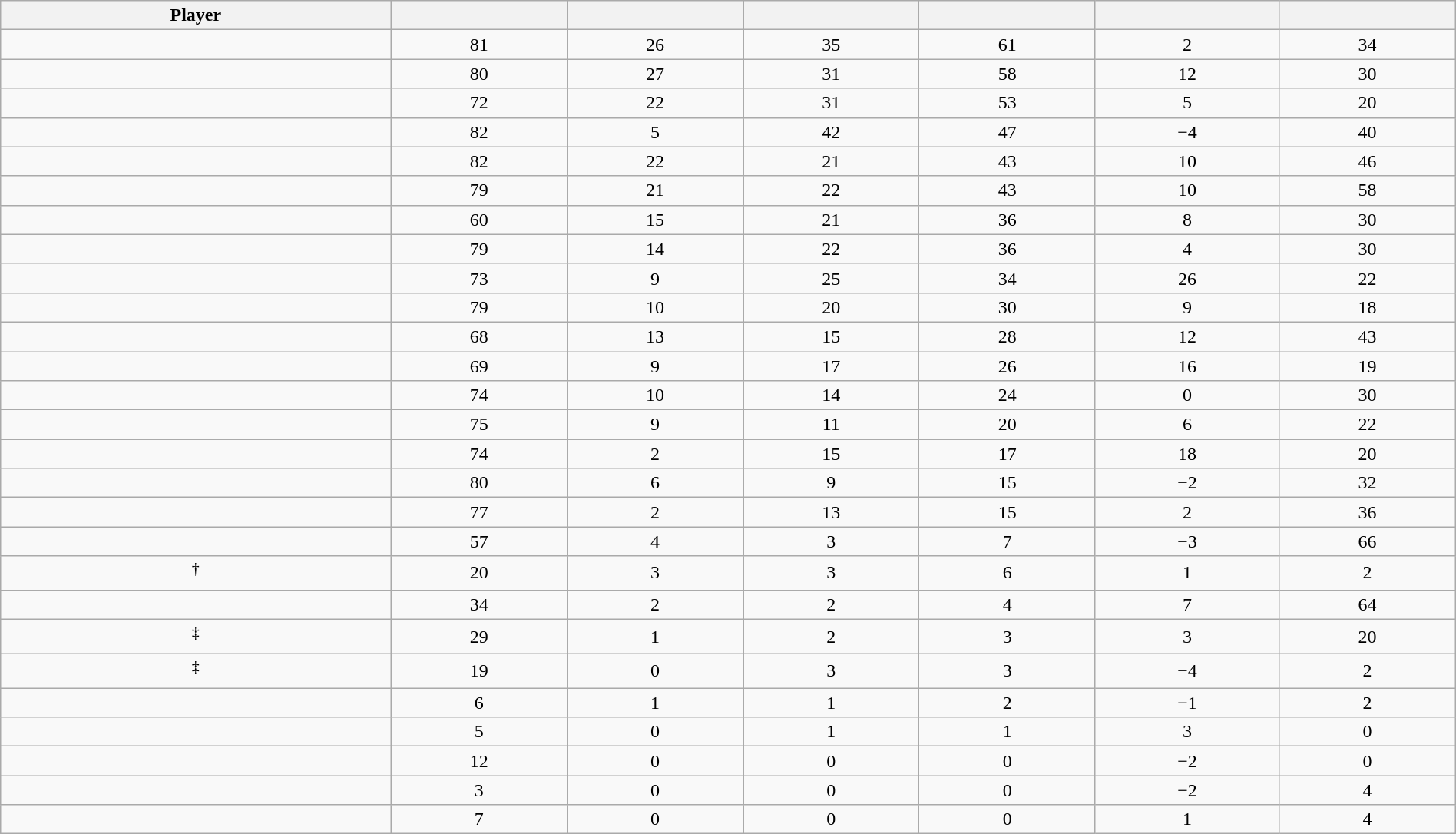<table class="wikitable sortable" style="width:100%; text-align:center;">
<tr>
<th>Player</th>
<th></th>
<th></th>
<th></th>
<th></th>
<th data-sort-type="number"></th>
<th></th>
</tr>
<tr>
<td></td>
<td>81</td>
<td>26</td>
<td>35</td>
<td>61</td>
<td>2</td>
<td>34</td>
</tr>
<tr>
<td></td>
<td>80</td>
<td>27</td>
<td>31</td>
<td>58</td>
<td>12</td>
<td>30</td>
</tr>
<tr>
<td></td>
<td>72</td>
<td>22</td>
<td>31</td>
<td>53</td>
<td>5</td>
<td>20</td>
</tr>
<tr>
<td></td>
<td>82</td>
<td>5</td>
<td>42</td>
<td>47</td>
<td>−4</td>
<td>40</td>
</tr>
<tr>
<td></td>
<td>82</td>
<td>22</td>
<td>21</td>
<td>43</td>
<td>10</td>
<td>46</td>
</tr>
<tr>
<td></td>
<td>79</td>
<td>21</td>
<td>22</td>
<td>43</td>
<td>10</td>
<td>58</td>
</tr>
<tr>
<td></td>
<td>60</td>
<td>15</td>
<td>21</td>
<td>36</td>
<td>8</td>
<td>30</td>
</tr>
<tr>
<td></td>
<td>79</td>
<td>14</td>
<td>22</td>
<td>36</td>
<td>4</td>
<td>30</td>
</tr>
<tr>
<td></td>
<td>73</td>
<td>9</td>
<td>25</td>
<td>34</td>
<td>26</td>
<td>22</td>
</tr>
<tr>
<td></td>
<td>79</td>
<td>10</td>
<td>20</td>
<td>30</td>
<td>9</td>
<td>18</td>
</tr>
<tr>
<td></td>
<td>68</td>
<td>13</td>
<td>15</td>
<td>28</td>
<td>12</td>
<td>43</td>
</tr>
<tr>
<td></td>
<td>69</td>
<td>9</td>
<td>17</td>
<td>26</td>
<td>16</td>
<td>19</td>
</tr>
<tr>
<td></td>
<td>74</td>
<td>10</td>
<td>14</td>
<td>24</td>
<td>0</td>
<td>30</td>
</tr>
<tr>
<td></td>
<td>75</td>
<td>9</td>
<td>11</td>
<td>20</td>
<td>6</td>
<td>22</td>
</tr>
<tr>
<td></td>
<td>74</td>
<td>2</td>
<td>15</td>
<td>17</td>
<td>18</td>
<td>20</td>
</tr>
<tr>
<td></td>
<td>80</td>
<td>6</td>
<td>9</td>
<td>15</td>
<td>−2</td>
<td>32</td>
</tr>
<tr>
<td></td>
<td>77</td>
<td>2</td>
<td>13</td>
<td>15</td>
<td>2</td>
<td>36</td>
</tr>
<tr>
<td></td>
<td>57</td>
<td>4</td>
<td>3</td>
<td>7</td>
<td>−3</td>
<td>66</td>
</tr>
<tr>
<td><sup>†</sup></td>
<td>20</td>
<td>3</td>
<td>3</td>
<td>6</td>
<td>1</td>
<td>2</td>
</tr>
<tr>
<td></td>
<td>34</td>
<td>2</td>
<td>2</td>
<td>4</td>
<td>7</td>
<td>64</td>
</tr>
<tr>
<td><sup>‡</sup></td>
<td>29</td>
<td>1</td>
<td>2</td>
<td>3</td>
<td>3</td>
<td>20</td>
</tr>
<tr>
<td><sup>‡</sup></td>
<td>19</td>
<td>0</td>
<td>3</td>
<td>3</td>
<td>−4</td>
<td>2</td>
</tr>
<tr>
<td></td>
<td>6</td>
<td>1</td>
<td>1</td>
<td>2</td>
<td>−1</td>
<td>2</td>
</tr>
<tr>
<td></td>
<td>5</td>
<td>0</td>
<td>1</td>
<td>1</td>
<td>3</td>
<td>0</td>
</tr>
<tr>
<td></td>
<td>12</td>
<td>0</td>
<td>0</td>
<td>0</td>
<td>−2</td>
<td>0</td>
</tr>
<tr>
<td></td>
<td>3</td>
<td>0</td>
<td>0</td>
<td>0</td>
<td>−2</td>
<td>4</td>
</tr>
<tr>
<td></td>
<td>7</td>
<td>0</td>
<td>0</td>
<td>0</td>
<td>1</td>
<td>4</td>
</tr>
</table>
